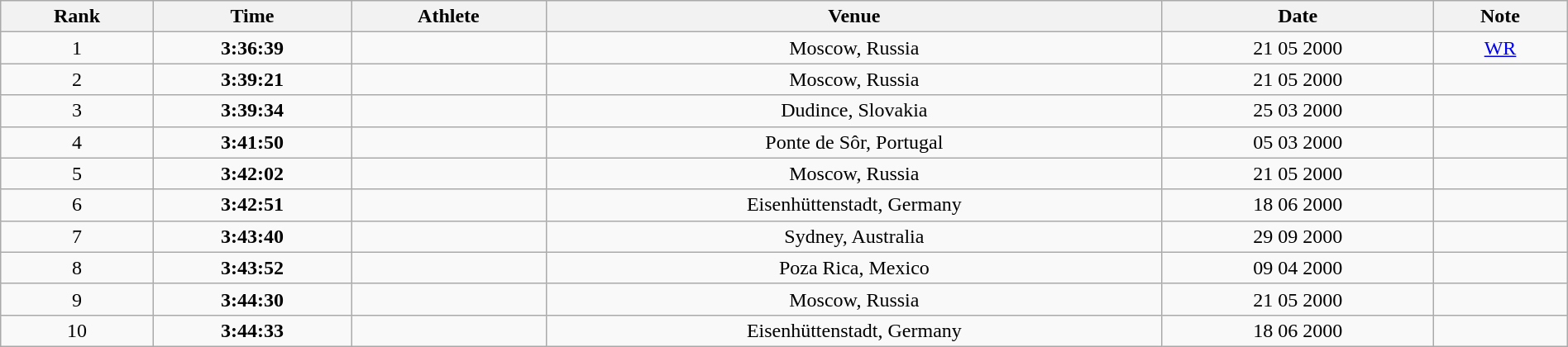<table class="wikitable" style="text-align:center; width:100%">
<tr>
<th>Rank</th>
<th>Time</th>
<th>Athlete</th>
<th>Venue</th>
<th>Date</th>
<th>Note</th>
</tr>
<tr>
<td>1</td>
<td><strong>3:36:39</strong></td>
<td align=left></td>
<td>Moscow, Russia</td>
<td>21 05 2000</td>
<td><a href='#'>WR</a></td>
</tr>
<tr>
<td>2</td>
<td><strong>3:39:21</strong></td>
<td align=left></td>
<td>Moscow, Russia</td>
<td>21 05 2000</td>
<td></td>
</tr>
<tr>
<td>3</td>
<td><strong>3:39:34</strong></td>
<td align=left></td>
<td>Dudince, Slovakia</td>
<td>25 03 2000</td>
<td></td>
</tr>
<tr>
<td>4</td>
<td><strong>3:41:50</strong></td>
<td align=left></td>
<td>Ponte de Sôr, Portugal</td>
<td>05 03 2000</td>
<td></td>
</tr>
<tr>
<td>5</td>
<td><strong>3:42:02</strong></td>
<td align=left></td>
<td>Moscow, Russia</td>
<td>21 05 2000</td>
<td></td>
</tr>
<tr>
<td>6</td>
<td><strong>3:42:51</strong></td>
<td align=left></td>
<td>Eisenhüttenstadt, Germany</td>
<td>18 06 2000</td>
<td></td>
</tr>
<tr>
<td>7</td>
<td><strong>3:43:40</strong></td>
<td align=left></td>
<td>Sydney, Australia</td>
<td>29 09 2000</td>
<td></td>
</tr>
<tr>
<td>8</td>
<td><strong>3:43:52</strong></td>
<td align=left></td>
<td>Poza Rica, Mexico</td>
<td>09 04 2000</td>
<td></td>
</tr>
<tr>
<td>9</td>
<td><strong>3:44:30</strong></td>
<td align=left></td>
<td>Moscow, Russia</td>
<td>21 05 2000</td>
<td></td>
</tr>
<tr>
<td>10</td>
<td><strong>3:44:33</strong></td>
<td align=left></td>
<td>Eisenhüttenstadt, Germany</td>
<td>18 06 2000</td>
<td></td>
</tr>
</table>
